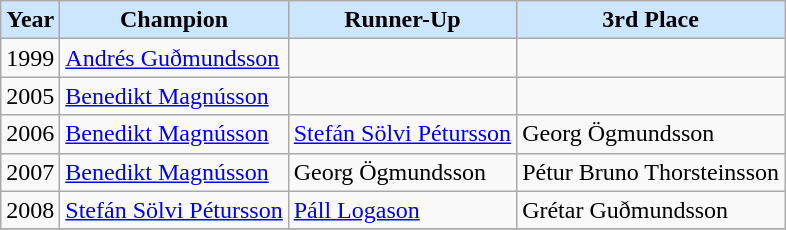<table class="wikitable">
<tr>
<th style="background: #cce6ff;">Year</th>
<th style="background: #cce6ff;">Champion</th>
<th style="background: #cce6ff;">Runner-Up</th>
<th style="background: #cce6ff;">3rd Place</th>
</tr>
<tr>
<td>1999</td>
<td> <a href='#'>Andrés Guðmundsson</a></td>
<td></td>
<td></td>
</tr>
<tr>
<td>2005</td>
<td> <a href='#'>Benedikt Magnússon</a></td>
<td></td>
<td></td>
</tr>
<tr>
<td>2006</td>
<td> <a href='#'>Benedikt Magnússon</a></td>
<td> <a href='#'>Stefán Sölvi Pétursson</a></td>
<td> Georg Ögmundsson</td>
</tr>
<tr>
<td>2007</td>
<td> <a href='#'>Benedikt Magnússon</a></td>
<td> Georg Ögmundsson</td>
<td> Pétur Bruno Thorsteinsson</td>
</tr>
<tr>
<td>2008</td>
<td> <a href='#'>Stefán Sölvi Pétursson</a></td>
<td> <a href='#'>Páll Logason</a></td>
<td> Grétar Guðmundsson</td>
</tr>
<tr>
</tr>
</table>
